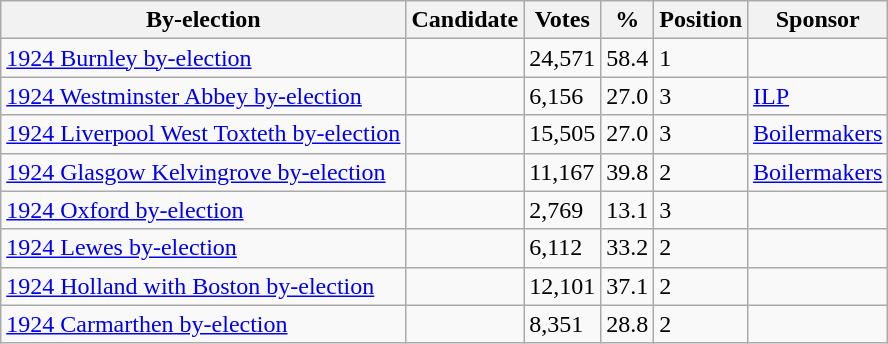<table class="wikitable sortable">
<tr>
<th>By-election</th>
<th>Candidate</th>
<th>Votes</th>
<th>%</th>
<th>Position</th>
<th>Sponsor</th>
</tr>
<tr>
<td><a href='#'>1924 Burnley by-election</a></td>
<td></td>
<td>24,571</td>
<td>58.4</td>
<td>1</td>
<td></td>
</tr>
<tr>
<td><a href='#'>1924 Westminster Abbey by-election</a></td>
<td></td>
<td>6,156</td>
<td>27.0</td>
<td>3</td>
<td><a href='#'>ILP</a></td>
</tr>
<tr>
<td><a href='#'>1924 Liverpool West Toxteth by-election</a></td>
<td></td>
<td>15,505</td>
<td>27.0</td>
<td>3</td>
<td><a href='#'>Boilermakers</a></td>
</tr>
<tr>
<td><a href='#'>1924 Glasgow Kelvingrove by-election</a></td>
<td></td>
<td>11,167</td>
<td>39.8</td>
<td>2</td>
<td><a href='#'>Boilermakers</a></td>
</tr>
<tr>
<td><a href='#'>1924 Oxford by-election</a></td>
<td></td>
<td>2,769</td>
<td>13.1</td>
<td>3</td>
<td></td>
</tr>
<tr>
<td><a href='#'>1924 Lewes by-election</a></td>
<td></td>
<td>6,112</td>
<td>33.2</td>
<td>2</td>
<td></td>
</tr>
<tr>
<td><a href='#'>1924 Holland with Boston by-election</a></td>
<td></td>
<td>12,101</td>
<td>37.1</td>
<td>2</td>
<td></td>
</tr>
<tr>
<td><a href='#'>1924 Carmarthen by-election</a></td>
<td></td>
<td>8,351</td>
<td>28.8</td>
<td>2</td>
<td></td>
</tr>
</table>
